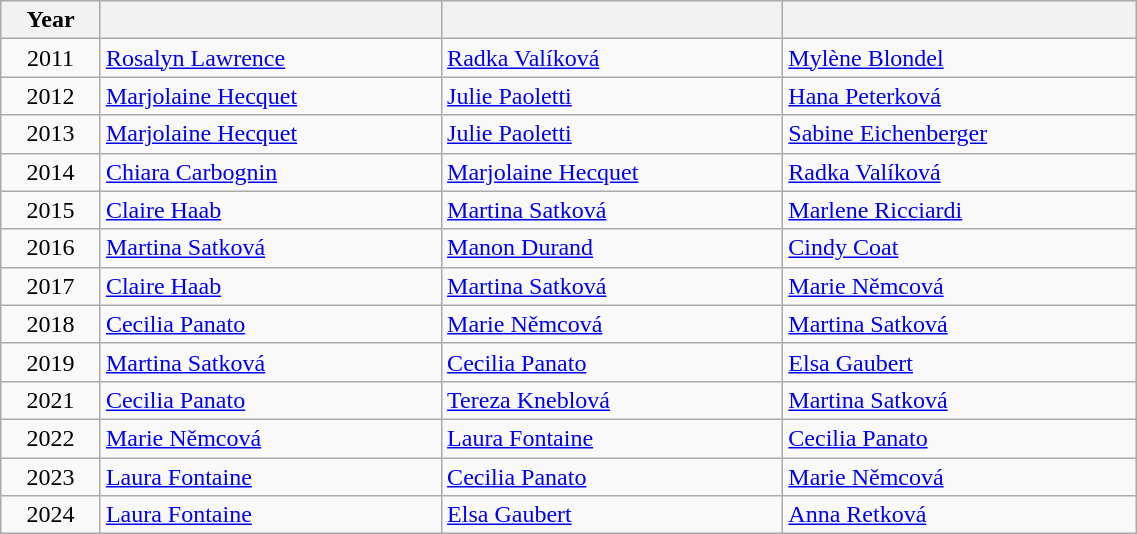<table class="wikitable" width=60% style="font-size:100%; text-align:left;">
<tr>
<th>Year</th>
<th></th>
<th></th>
<th></th>
</tr>
<tr>
<td align=center>2011</td>
<td> <a href='#'>Rosalyn Lawrence</a></td>
<td> <a href='#'>Radka Valíková</a></td>
<td> <a href='#'>Mylène Blondel</a></td>
</tr>
<tr>
<td align=center>2012</td>
<td> <a href='#'>Marjolaine Hecquet</a></td>
<td> <a href='#'>Julie Paoletti</a></td>
<td> <a href='#'>Hana Peterková</a></td>
</tr>
<tr>
<td align=center>2013</td>
<td> <a href='#'>Marjolaine Hecquet</a></td>
<td> <a href='#'>Julie Paoletti</a></td>
<td> <a href='#'>Sabine Eichenberger</a></td>
</tr>
<tr>
<td align=center>2014</td>
<td> <a href='#'>Chiara Carbognin</a></td>
<td> <a href='#'>Marjolaine Hecquet</a></td>
<td> <a href='#'>Radka Valíková</a></td>
</tr>
<tr>
<td align=center>2015</td>
<td> <a href='#'>Claire Haab</a></td>
<td> <a href='#'>Martina Satková</a></td>
<td> <a href='#'>Marlene Ricciardi</a></td>
</tr>
<tr>
<td align=center>2016</td>
<td> <a href='#'>Martina Satková</a></td>
<td> <a href='#'>Manon Durand</a></td>
<td> <a href='#'>Cindy Coat</a></td>
</tr>
<tr>
<td align=center>2017</td>
<td> <a href='#'>Claire Haab</a></td>
<td> <a href='#'>Martina Satková</a></td>
<td> <a href='#'>Marie Němcová</a></td>
</tr>
<tr>
<td align=center>2018</td>
<td> <a href='#'>Cecilia Panato</a></td>
<td> <a href='#'>Marie Němcová</a></td>
<td> <a href='#'>Martina Satková</a></td>
</tr>
<tr>
<td align=center>2019</td>
<td> <a href='#'>Martina Satková</a></td>
<td> <a href='#'>Cecilia Panato</a></td>
<td> <a href='#'>Elsa Gaubert</a></td>
</tr>
<tr>
<td align=center>2021</td>
<td> <a href='#'>Cecilia Panato</a></td>
<td> <a href='#'>Tereza Kneblová</a></td>
<td> <a href='#'>Martina Satková</a></td>
</tr>
<tr>
<td align=center>2022</td>
<td> <a href='#'>Marie Němcová</a></td>
<td> <a href='#'>Laura Fontaine</a></td>
<td> <a href='#'>Cecilia Panato</a></td>
</tr>
<tr>
<td align=center>2023</td>
<td> <a href='#'>Laura Fontaine</a></td>
<td> <a href='#'>Cecilia Panato</a></td>
<td> <a href='#'>Marie Němcová</a></td>
</tr>
<tr>
<td align=center>2024</td>
<td> <a href='#'>Laura Fontaine</a></td>
<td> <a href='#'>Elsa Gaubert</a></td>
<td> <a href='#'>Anna Retková</a></td>
</tr>
</table>
